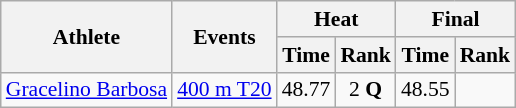<table class=wikitable style="font-size:90%">
<tr>
<th rowspan="2">Athlete</th>
<th rowspan="2">Events</th>
<th colspan="2">Heat</th>
<th colspan="2">Final</th>
</tr>
<tr>
<th scope="col">Time</th>
<th scope="col">Rank</th>
<th scope="col">Time</th>
<th scope="col">Rank</th>
</tr>
<tr align=center>
<td align=left><a href='#'>Gracelino Barbosa</a></td>
<td align=left><a href='#'>400 m T20</a></td>
<td>48.77</td>
<td>2 <strong>Q</strong></td>
<td>48.55</td>
<td></td>
</tr>
</table>
